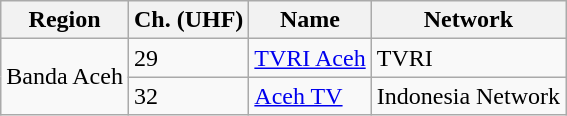<table class="wikitable">
<tr>
<th>Region</th>
<th>Ch. (UHF)</th>
<th>Name</th>
<th>Network</th>
</tr>
<tr>
<td rowspan="2">Banda Aceh</td>
<td>29</td>
<td><a href='#'>TVRI Aceh</a></td>
<td>TVRI</td>
</tr>
<tr>
<td>32</td>
<td><a href='#'>Aceh TV</a></td>
<td>Indonesia Network</td>
</tr>
</table>
